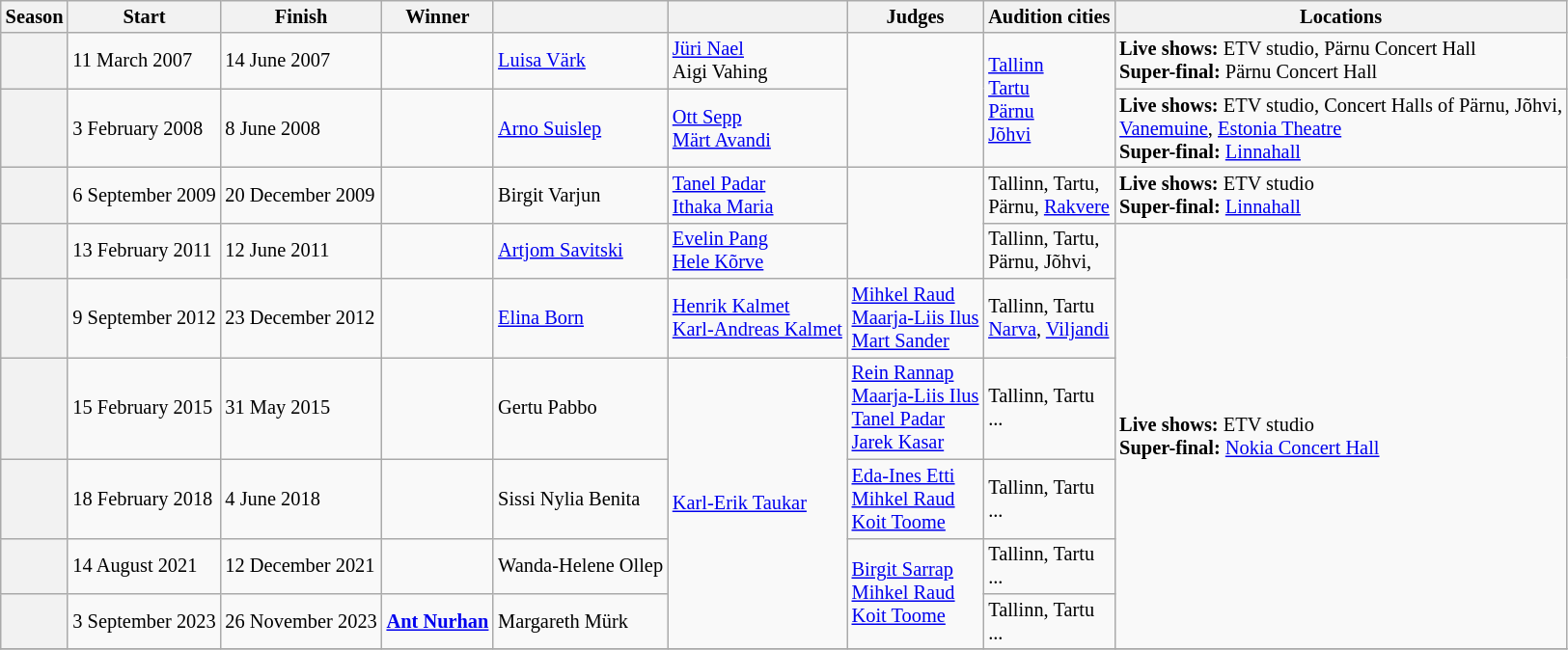<table class="wikitable" style="font-size:85%;">
<tr>
<th scope="col">Season</th>
<th scope="col">Start</th>
<th scope="col">Finish</th>
<th scope="col">Winner</th>
<th scope="col"></th>
<th scope="col"></th>
<th scope="col">Judges</th>
<th scope="col">Audition cities</th>
<th scope="col">Locations</th>
</tr>
<tr>
<th scope="row"></th>
<td>11 March 2007</td>
<td>14 June 2007</td>
<td></td>
<td><a href='#'>Luisa Värk</a></td>
<td><a href='#'>Jüri Nael</a> <br> Aigi Vahing</td>
<td rowspan="2"><br><br></td>
<td rowspan="2"><a href='#'>Tallinn</a> <br><a href='#'>Tartu</a><br><a href='#'>Pärnu</a><br><a href='#'>Jõhvi</a></td>
<td><strong>Live shows:</strong> ETV studio, Pärnu Concert Hall<br> <strong>Super-final:</strong> Pärnu Concert Hall</td>
</tr>
<tr>
<th scope="row"></th>
<td>3 February 2008</td>
<td>8 June 2008</td>
<td></td>
<td><a href='#'>Arno Suislep</a></td>
<td><a href='#'>Ott Sepp</a> <br> <a href='#'>Märt Avandi</a></td>
<td><strong>Live shows:</strong> ETV studio, Concert Halls of Pärnu, Jõhvi,<br> <a href='#'>Vanemuine</a>, <a href='#'>Estonia Theatre</a><br> <strong>Super-final:</strong> <a href='#'>Linnahall</a></td>
</tr>
<tr>
<th scope="row"></th>
<td>6 September 2009</td>
<td>20 December 2009</td>
<td></td>
<td>Birgit Varjun</td>
<td><a href='#'>Tanel Padar</a> <br> <a href='#'>Ithaka Maria</a></td>
<td rowspan="2"><br><br></td>
<td>Tallinn, Tartu,<br> Pärnu, <a href='#'>Rakvere</a></td>
<td><strong>Live shows:</strong> ETV studio<br> <strong>Super-final:</strong> <a href='#'>Linnahall</a></td>
</tr>
<tr>
<th scope="row"></th>
<td>13 February 2011</td>
<td>12 June 2011</td>
<td></td>
<td><a href='#'>Artjom Savitski</a></td>
<td><a href='#'>Evelin Pang</a> <br> <a href='#'>Hele Kõrve</a></td>
<td>Tallinn, Tartu,<br> Pärnu, Jõhvi,</td>
<td rowspan="6"><strong>Live shows:</strong> ETV studio<br> <strong>Super-final:</strong> <a href='#'>Nokia Concert Hall</a></td>
</tr>
<tr>
<th scope="row"></th>
<td>9 September 2012</td>
<td>23 December 2012</td>
<td></td>
<td><a href='#'>Elina Born</a></td>
<td><a href='#'>Henrik Kalmet</a> <br> <a href='#'>Karl-Andreas Kalmet</a></td>
<td><a href='#'>Mihkel Raud</a> <br> <a href='#'>Maarja-Liis Ilus</a> <br> <a href='#'>Mart Sander</a></td>
<td>Tallinn, Tartu <br> <a href='#'>Narva</a>, <a href='#'>Viljandi</a></td>
</tr>
<tr>
<th scope="row"></th>
<td>15 February 2015</td>
<td>31 May 2015</td>
<td></td>
<td>Gertu Pabbo</td>
<td rowspan=4><a href='#'>Karl-Erik Taukar</a></td>
<td><a href='#'>Rein Rannap</a><br><a href='#'>Maarja-Liis Ilus</a><br><a href='#'>Tanel Padar</a><br><a href='#'>Jarek Kasar</a></td>
<td>Tallinn, Tartu <br> ...</td>
</tr>
<tr>
<th scope="row"></th>
<td>18 February 2018</td>
<td>4 June 2018</td>
<td></td>
<td>Sissi Nylia Benita</td>
<td><a href='#'>Eda-Ines Etti</a><br><a href='#'>Mihkel Raud</a><br><a href='#'>Koit Toome</a></td>
<td>Tallinn, Tartu <br> ...</td>
</tr>
<tr>
<th scope="row"></th>
<td>14 August 2021</td>
<td>12 December 2021</td>
<td></td>
<td>Wanda-Helene Ollep</td>
<td rowspan=2><a href='#'>Birgit Sarrap</a><br><a href='#'>Mihkel Raud</a><br><a href='#'>Koit Toome</a></td>
<td>Tallinn, Tartu <br> ...</td>
</tr>
<tr>
<th scope="row"></th>
<td>3 September 2023</td>
<td>26 November 2023</td>
<td><strong><a href='#'>Ant Nurhan</a></strong></td>
<td>Margareth Mürk</td>
<td>Tallinn, Tartu <br> ...</td>
</tr>
<tr>
</tr>
</table>
